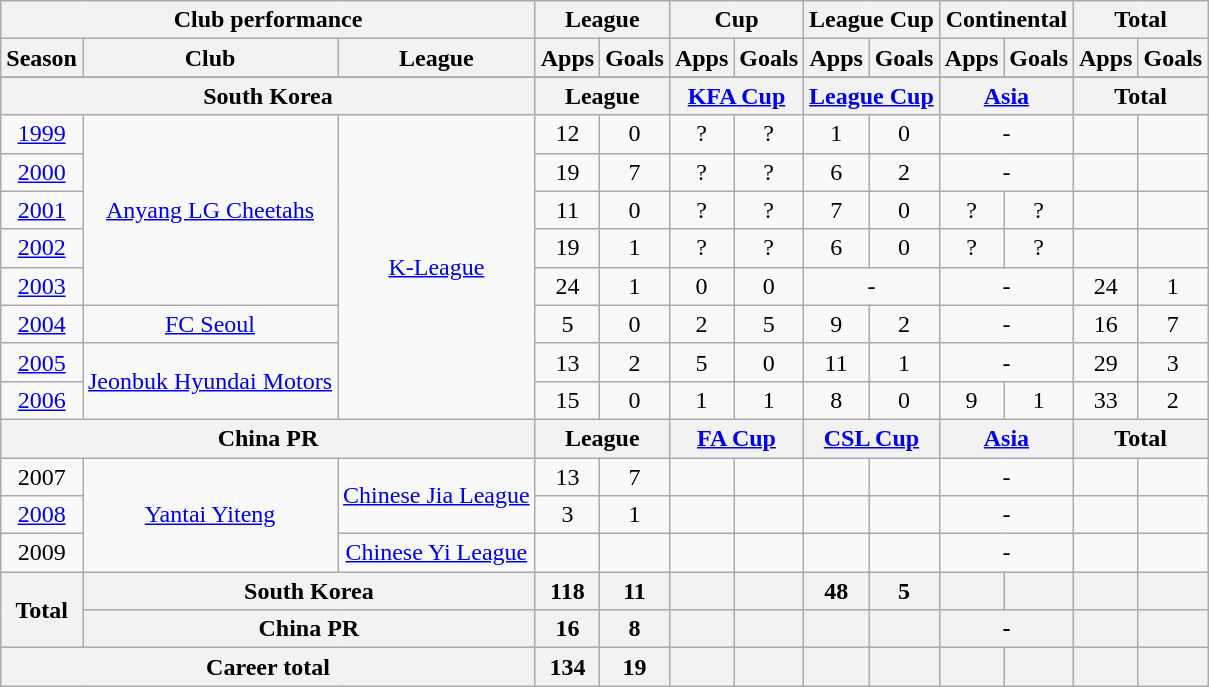<table class="wikitable" style="text-align:center">
<tr>
<th colspan=3>Club performance</th>
<th colspan=2>League</th>
<th colspan=2>Cup</th>
<th colspan=2>League Cup</th>
<th colspan=2>Continental</th>
<th colspan=2>Total</th>
</tr>
<tr>
<th>Season</th>
<th>Club</th>
<th>League</th>
<th>Apps</th>
<th>Goals</th>
<th>Apps</th>
<th>Goals</th>
<th>Apps</th>
<th>Goals</th>
<th>Apps</th>
<th>Goals</th>
<th>Apps</th>
<th>Goals</th>
</tr>
<tr>
</tr>
<tr>
<th colspan=3>South Korea</th>
<th colspan=2>League</th>
<th colspan=2><a href='#'>KFA Cup</a></th>
<th colspan=2><a href='#'>League Cup</a></th>
<th colspan=2><a href='#'>Asia</a></th>
<th colspan=2>Total</th>
</tr>
<tr>
<td><a href='#'>1999</a></td>
<td rowspan="5"><a href='#'>Anyang LG Cheetahs</a></td>
<td rowspan="8"><a href='#'>K-League</a></td>
<td>12</td>
<td>0</td>
<td>?</td>
<td>?</td>
<td>1</td>
<td>0</td>
<td colspan="2">-</td>
<td></td>
<td></td>
</tr>
<tr>
<td><a href='#'>2000</a></td>
<td>19</td>
<td>7</td>
<td>?</td>
<td>?</td>
<td>6</td>
<td>2</td>
<td colspan="2">-</td>
<td></td>
<td></td>
</tr>
<tr>
<td><a href='#'>2001</a></td>
<td>11</td>
<td>0</td>
<td>?</td>
<td>?</td>
<td>7</td>
<td>0</td>
<td>?</td>
<td>?</td>
<td></td>
<td></td>
</tr>
<tr>
<td><a href='#'>2002</a></td>
<td>19</td>
<td>1</td>
<td>?</td>
<td>?</td>
<td>6</td>
<td>0</td>
<td>?</td>
<td>?</td>
<td></td>
<td></td>
</tr>
<tr>
<td><a href='#'>2003</a></td>
<td>24</td>
<td>1</td>
<td>0</td>
<td>0</td>
<td colspan="2">-</td>
<td colspan="2">-</td>
<td>24</td>
<td>1</td>
</tr>
<tr>
<td><a href='#'>2004</a></td>
<td><a href='#'>FC Seoul</a></td>
<td>5</td>
<td>0</td>
<td>2</td>
<td>5</td>
<td>9</td>
<td>2</td>
<td colspan="2">-</td>
<td>16</td>
<td>7</td>
</tr>
<tr>
<td><a href='#'>2005</a></td>
<td rowspan="2"><a href='#'>Jeonbuk Hyundai Motors</a></td>
<td>13</td>
<td>2</td>
<td>5</td>
<td>0</td>
<td>11</td>
<td>1</td>
<td colspan="2">-</td>
<td>29</td>
<td>3</td>
</tr>
<tr>
<td><a href='#'>2006</a></td>
<td>15</td>
<td>0</td>
<td>1</td>
<td>1</td>
<td>8</td>
<td>0</td>
<td>9</td>
<td>1</td>
<td>33</td>
<td>2</td>
</tr>
<tr>
<th colspan=3>China PR</th>
<th colspan=2>League</th>
<th colspan=2><a href='#'>FA Cup</a></th>
<th colspan=2><a href='#'>CSL Cup</a></th>
<th colspan=2><a href='#'>Asia</a></th>
<th colspan=2>Total</th>
</tr>
<tr>
<td>2007</td>
<td rowspan="3"><a href='#'>Yantai Yiteng</a></td>
<td rowspan="2"><a href='#'>Chinese Jia League</a></td>
<td>13</td>
<td>7</td>
<td></td>
<td></td>
<td></td>
<td></td>
<td colspan="2">-</td>
<td></td>
<td></td>
</tr>
<tr>
<td><a href='#'>2008</a></td>
<td>3</td>
<td>1</td>
<td></td>
<td></td>
<td></td>
<td></td>
<td colspan="2">-</td>
<td></td>
<td></td>
</tr>
<tr>
<td>2009</td>
<td><a href='#'>Chinese Yi League</a></td>
<td></td>
<td></td>
<td></td>
<td></td>
<td></td>
<td></td>
<td colspan="2">-</td>
<td></td>
<td></td>
</tr>
<tr>
<th rowspan=2>Total</th>
<th colspan=2>South Korea</th>
<th>118</th>
<th>11</th>
<th></th>
<th></th>
<th>48</th>
<th>5</th>
<th></th>
<th></th>
<th></th>
<th></th>
</tr>
<tr>
<th colspan=2>China PR</th>
<th>16</th>
<th>8</th>
<th></th>
<th></th>
<th></th>
<th></th>
<th colspan="2">-</th>
<th></th>
<th></th>
</tr>
<tr>
<th colspan=3>Career total</th>
<th>134</th>
<th>19</th>
<th></th>
<th></th>
<th></th>
<th></th>
<th></th>
<th></th>
<th></th>
<th></th>
</tr>
</table>
